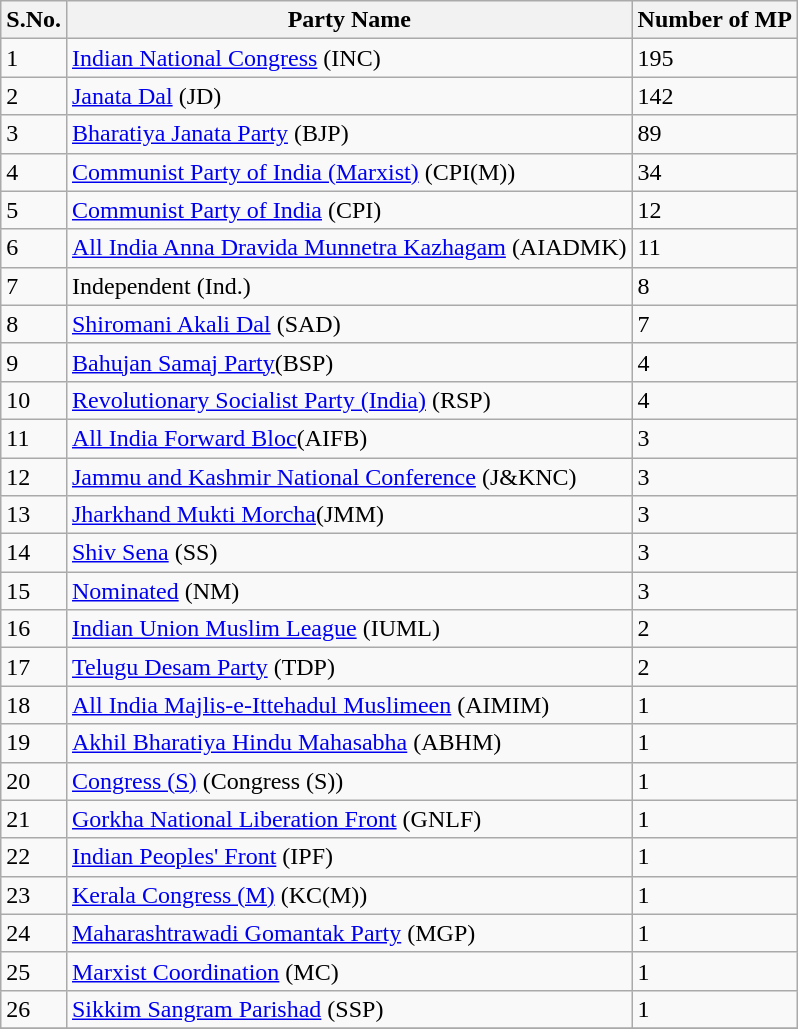<table class="wikitable sortable">
<tr>
<th>S.No.</th>
<th>Party Name</th>
<th>Number of MP</th>
</tr>
<tr>
<td>1</td>
<td><a href='#'>Indian National Congress</a> (INC)</td>
<td>195</td>
</tr>
<tr>
<td>2</td>
<td><a href='#'>Janata Dal</a> (JD)</td>
<td>142</td>
</tr>
<tr>
<td>3</td>
<td><a href='#'>Bharatiya Janata Party</a> (BJP)</td>
<td>89</td>
</tr>
<tr>
<td>4</td>
<td><a href='#'>Communist Party of India (Marxist)</a> (CPI(M))</td>
<td>34</td>
</tr>
<tr>
<td>5</td>
<td><a href='#'>Communist Party of India</a> (CPI)</td>
<td>12</td>
</tr>
<tr>
<td>6</td>
<td><a href='#'>All India Anna Dravida Munnetra Kazhagam</a> (AIADMK)</td>
<td>11</td>
</tr>
<tr>
<td>7</td>
<td>Independent (Ind.)</td>
<td>8</td>
</tr>
<tr>
<td>8</td>
<td><a href='#'>Shiromani Akali Dal</a> (SAD)</td>
<td>7</td>
</tr>
<tr>
<td>9</td>
<td><a href='#'>Bahujan Samaj Party</a>(BSP)</td>
<td>4</td>
</tr>
<tr>
<td>10</td>
<td><a href='#'>Revolutionary Socialist Party (India)</a> (RSP)</td>
<td>4</td>
</tr>
<tr>
<td>11</td>
<td><a href='#'>All India Forward Bloc</a>(AIFB)</td>
<td>3</td>
</tr>
<tr>
<td>12</td>
<td><a href='#'>Jammu and Kashmir National Conference</a> (J&KNC)</td>
<td>3</td>
</tr>
<tr>
<td>13</td>
<td><a href='#'>Jharkhand Mukti Morcha</a>(JMM)</td>
<td>3</td>
</tr>
<tr>
<td>14</td>
<td><a href='#'>Shiv Sena</a> (SS)</td>
<td>3</td>
</tr>
<tr>
<td>15</td>
<td><a href='#'>Nominated</a> (NM)</td>
<td>3</td>
</tr>
<tr>
<td>16</td>
<td><a href='#'>Indian Union Muslim League</a> (IUML)</td>
<td>2</td>
</tr>
<tr>
<td>17</td>
<td><a href='#'>Telugu Desam Party</a> (TDP)</td>
<td>2</td>
</tr>
<tr>
<td>18</td>
<td><a href='#'>All India Majlis-e-Ittehadul Muslimeen</a> (AIMIM)</td>
<td>1</td>
</tr>
<tr>
<td>19</td>
<td><a href='#'>Akhil Bharatiya Hindu Mahasabha</a> (ABHM)</td>
<td>1</td>
</tr>
<tr>
<td>20</td>
<td><a href='#'>Congress (S)</a> (Congress (S))</td>
<td>1</td>
</tr>
<tr>
<td>21</td>
<td><a href='#'>Gorkha National Liberation Front</a> (GNLF)</td>
<td>1</td>
</tr>
<tr>
<td>22</td>
<td><a href='#'>Indian Peoples' Front</a> (IPF)</td>
<td>1</td>
</tr>
<tr>
<td>23</td>
<td><a href='#'>Kerala Congress (M)</a> (KC(M))</td>
<td>1</td>
</tr>
<tr>
<td>24</td>
<td><a href='#'>Maharashtrawadi Gomantak Party</a> (MGP)</td>
<td>1</td>
</tr>
<tr>
<td>25</td>
<td><a href='#'>Marxist Coordination</a> (MC)</td>
<td>1</td>
</tr>
<tr>
<td>26</td>
<td><a href='#'>Sikkim Sangram Parishad</a> (SSP)</td>
<td>1</td>
</tr>
<tr>
</tr>
</table>
